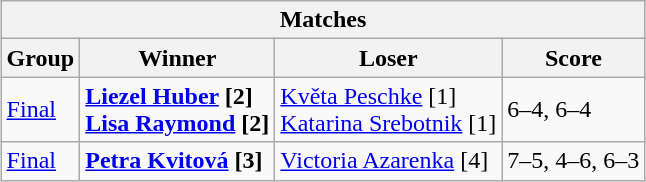<table class="wikitable collapsible uncollapsed" style="margin:1em auto;">
<tr>
<th colspan=4>Matches</th>
</tr>
<tr>
<th>Group</th>
<th>Winner</th>
<th>Loser</th>
<th>Score</th>
</tr>
<tr align=left>
<td><a href='#'>Final</a></td>
<td><strong> <a href='#'>Liezel Huber</a> [2] <br>  <a href='#'>Lisa Raymond</a> [2]</strong></td>
<td> <a href='#'>Květa Peschke</a> [1] <br>  <a href='#'>Katarina Srebotnik</a> [1]</td>
<td>6–4, 6–4</td>
</tr>
<tr align=left>
<td><a href='#'>Final</a></td>
<td><strong> <a href='#'>Petra Kvitová</a> [3]</strong></td>
<td> <a href='#'>Victoria Azarenka</a> [4]</td>
<td>7–5, 4–6, 6–3</td>
</tr>
</table>
